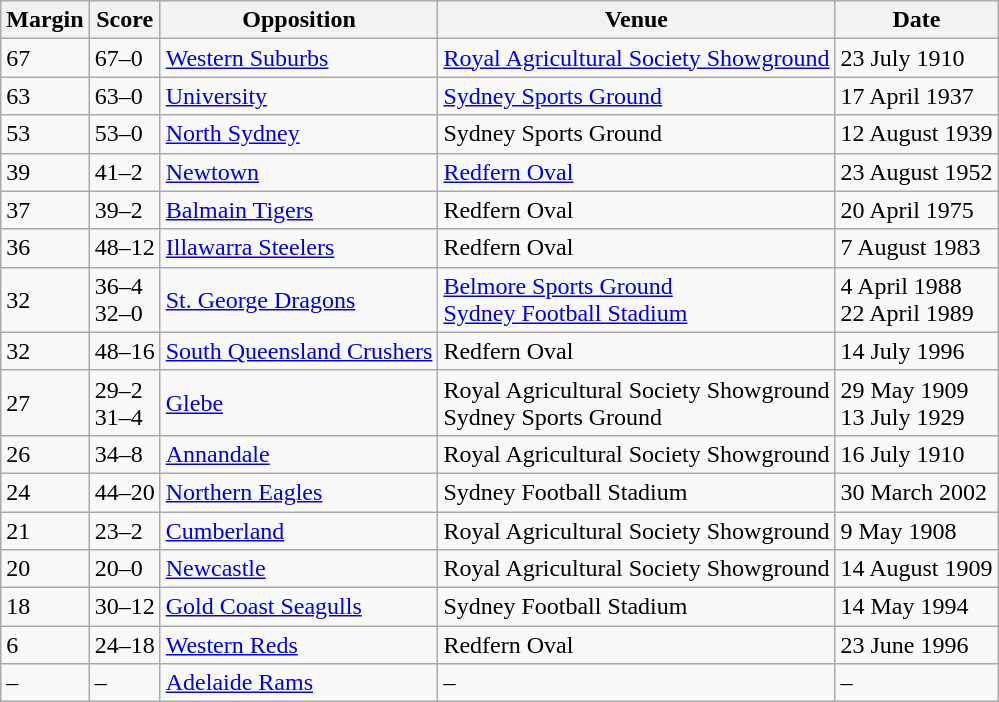<table class="wikitable" style="text-align:left">
<tr>
<th>Margin</th>
<th>Score</th>
<th>Opposition</th>
<th>Venue</th>
<th>Date</th>
</tr>
<tr>
<td>67</td>
<td>67–0</td>
<td> <a href='#'>Western Suburbs</a></td>
<td><a href='#'>Royal Agricultural Society Showground</a></td>
<td>23 July 1910</td>
</tr>
<tr>
<td>63</td>
<td>63–0</td>
<td> <a href='#'>University</a></td>
<td><a href='#'>Sydney Sports Ground</a></td>
<td>17 April 1937</td>
</tr>
<tr>
<td>53</td>
<td>53–0</td>
<td> <a href='#'>North Sydney</a></td>
<td>Sydney Sports Ground</td>
<td>12 August 1939</td>
</tr>
<tr>
<td>39</td>
<td>41–2</td>
<td> <a href='#'>Newtown</a></td>
<td><a href='#'>Redfern Oval</a></td>
<td>23 August 1952</td>
</tr>
<tr>
<td>37</td>
<td>39–2</td>
<td> <a href='#'>Balmain Tigers</a></td>
<td>Redfern Oval</td>
<td>20 April 1975</td>
</tr>
<tr>
<td>36</td>
<td>48–12</td>
<td> <a href='#'>Illawarra Steelers</a></td>
<td>Redfern Oval</td>
<td>7 August 1983</td>
</tr>
<tr>
<td>32</td>
<td>36–4<br>32–0</td>
<td> <a href='#'>St. George Dragons</a></td>
<td><a href='#'>Belmore Sports Ground</a><br><a href='#'>Sydney Football Stadium</a></td>
<td>4 April 1988<br>22 April 1989</td>
</tr>
<tr>
<td>32</td>
<td>48–16</td>
<td> <a href='#'>South Queensland Crushers</a></td>
<td>Redfern Oval</td>
<td>14 July 1996</td>
</tr>
<tr>
<td>27</td>
<td>29–2<br>31–4</td>
<td> <a href='#'>Glebe</a></td>
<td>Royal Agricultural Society Showground<br>Sydney Sports Ground</td>
<td>29 May 1909<br>13 July 1929</td>
</tr>
<tr>
<td>26</td>
<td>34–8</td>
<td> <a href='#'>Annandale</a></td>
<td>Royal Agricultural Society Showground</td>
<td>16 July 1910</td>
</tr>
<tr>
<td>24</td>
<td>44–20</td>
<td> <a href='#'>Northern Eagles</a></td>
<td>Sydney Football Stadium</td>
<td>30 March 2002</td>
</tr>
<tr>
<td>21</td>
<td>23–2</td>
<td> <a href='#'>Cumberland</a></td>
<td>Royal Agricultural Society Showground</td>
<td>9 May 1908</td>
</tr>
<tr>
<td>20</td>
<td>20–0</td>
<td> <a href='#'>Newcastle</a></td>
<td>Royal Agricultural Society Showground</td>
<td>14 August 1909</td>
</tr>
<tr>
<td>18</td>
<td>30–12</td>
<td> <a href='#'>Gold Coast Seagulls</a></td>
<td>Sydney Football Stadium</td>
<td>14 May 1994</td>
</tr>
<tr>
<td>6</td>
<td>24–18</td>
<td> <a href='#'>Western Reds</a></td>
<td>Redfern Oval</td>
<td>23 June 1996</td>
</tr>
<tr>
<td>–</td>
<td>–</td>
<td> <a href='#'>Adelaide Rams</a></td>
<td>–</td>
<td>–</td>
</tr>
</table>
